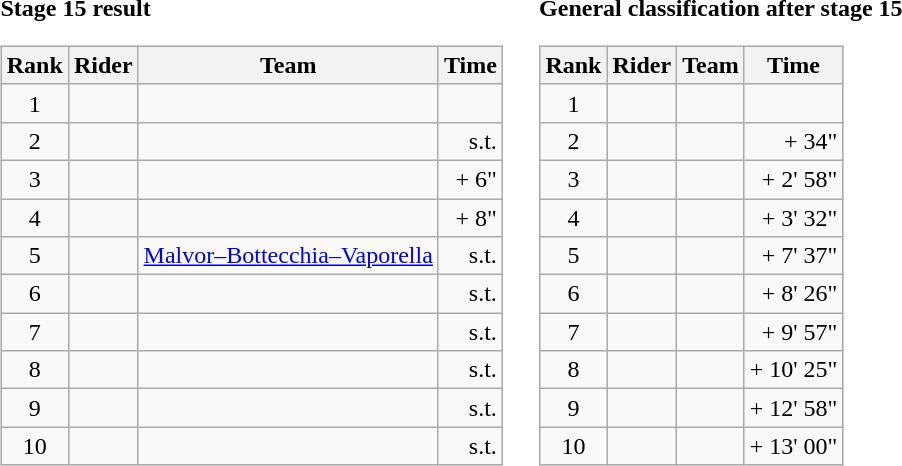<table>
<tr>
<td><strong>Stage 15 result</strong><br><table class="wikitable">
<tr>
<th scope="col">Rank</th>
<th scope="col">Rider</th>
<th scope="col">Team</th>
<th scope="col">Time</th>
</tr>
<tr>
<td style="text-align:center;">1</td>
<td></td>
<td></td>
<td style="text-align:right;"></td>
</tr>
<tr>
<td style="text-align:center;">2</td>
<td></td>
<td></td>
<td style="text-align:right;">s.t.</td>
</tr>
<tr>
<td style="text-align:center;">3</td>
<td></td>
<td></td>
<td style="text-align:right;">+ 6"</td>
</tr>
<tr>
<td style="text-align:center;">4</td>
<td></td>
<td></td>
<td style="text-align:right;">+ 8"</td>
</tr>
<tr>
<td style="text-align:center;">5</td>
<td></td>
<td><a href='#'>Malvor–Bottecchia–Vaporella</a></td>
<td style="text-align:right;">s.t.</td>
</tr>
<tr>
<td style="text-align:center;">6</td>
<td></td>
<td></td>
<td style="text-align:right;">s.t.</td>
</tr>
<tr>
<td style="text-align:center;">7</td>
<td></td>
<td></td>
<td style="text-align:right;">s.t.</td>
</tr>
<tr>
<td style="text-align:center;">8</td>
<td></td>
<td></td>
<td style="text-align:right;">s.t.</td>
</tr>
<tr>
<td style="text-align:center;">9</td>
<td></td>
<td></td>
<td style="text-align:right;">s.t.</td>
</tr>
<tr>
<td style="text-align:center;">10</td>
<td></td>
<td></td>
<td style="text-align:right;">s.t.</td>
</tr>
</table>
</td>
<td></td>
<td><strong>General classification after stage 15</strong><br><table class="wikitable">
<tr>
<th scope="col">Rank</th>
<th scope="col">Rider</th>
<th scope="col">Team</th>
<th scope="col">Time</th>
</tr>
<tr>
<td style="text-align:center;">1</td>
<td> </td>
<td></td>
<td style="text-align:right;"></td>
</tr>
<tr>
<td style="text-align:center;">2</td>
<td></td>
<td></td>
<td style="text-align:right;">+ 34"</td>
</tr>
<tr>
<td style="text-align:center;">3</td>
<td></td>
<td></td>
<td style="text-align:right;">+ 2' 58"</td>
</tr>
<tr>
<td style="text-align:center;">4</td>
<td></td>
<td></td>
<td style="text-align:right;">+ 3' 32"</td>
</tr>
<tr>
<td style="text-align:center;">5</td>
<td></td>
<td></td>
<td style="text-align:right;">+ 7' 37"</td>
</tr>
<tr>
<td style="text-align:center;">6</td>
<td></td>
<td></td>
<td style="text-align:right;">+ 8' 26"</td>
</tr>
<tr>
<td style="text-align:center;">7</td>
<td></td>
<td></td>
<td style="text-align:right;">+ 9' 57"</td>
</tr>
<tr>
<td style="text-align:center;">8</td>
<td></td>
<td></td>
<td style="text-align:right;">+ 10' 25"</td>
</tr>
<tr>
<td style="text-align:center;">9</td>
<td></td>
<td></td>
<td style="text-align:right;">+ 12' 58"</td>
</tr>
<tr>
<td style="text-align:center;">10</td>
<td></td>
<td></td>
<td style="text-align:right;">+ 13' 00"</td>
</tr>
</table>
</td>
</tr>
</table>
